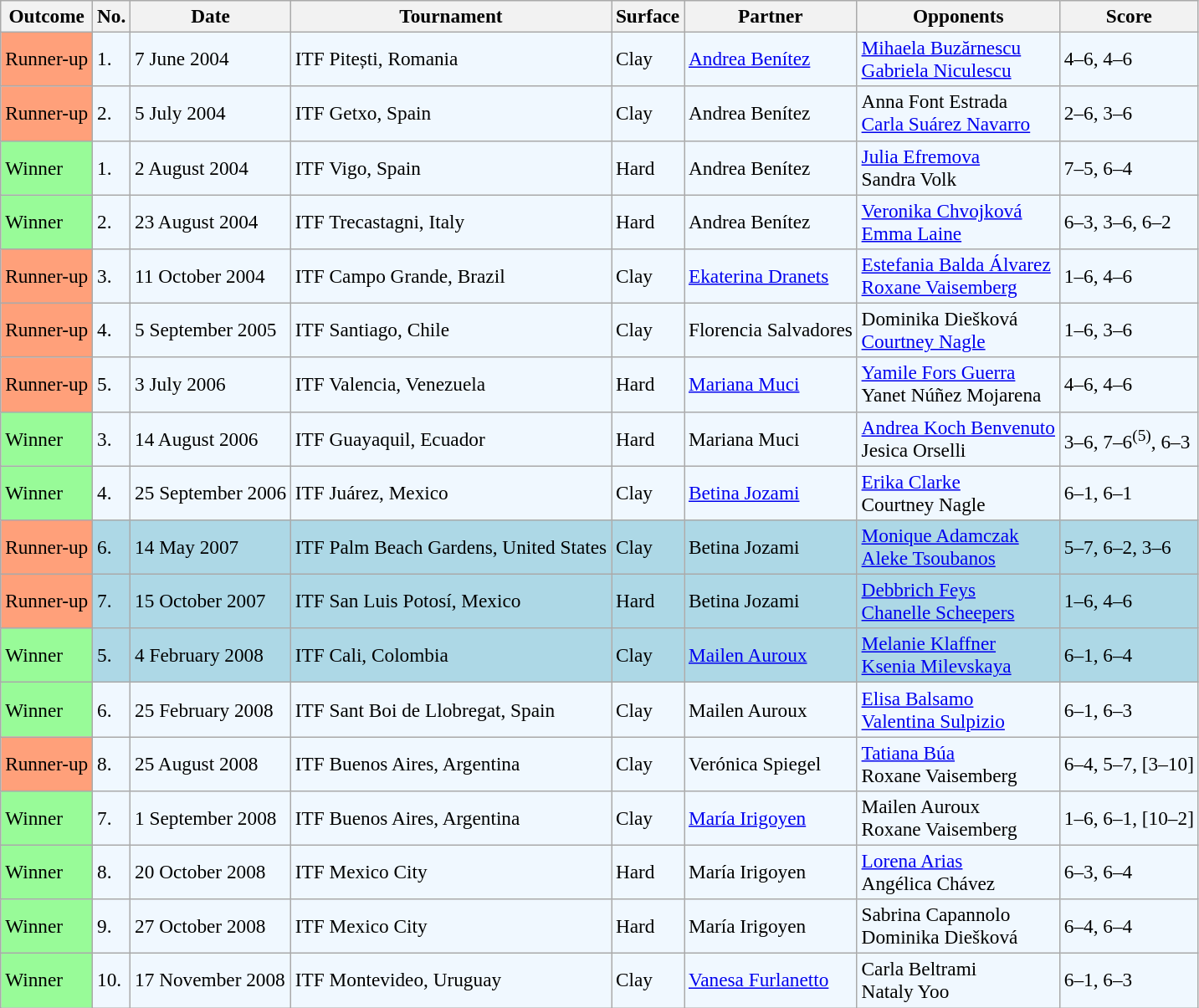<table class="sortable wikitable" style=font-size:97%>
<tr>
<th>Outcome</th>
<th>No.</th>
<th>Date</th>
<th>Tournament</th>
<th>Surface</th>
<th>Partner</th>
<th>Opponents</th>
<th>Score</th>
</tr>
<tr style="background:#f0f8ff;">
<td style="background:#ffa07a;">Runner-up</td>
<td>1.</td>
<td>7 June 2004</td>
<td>ITF Pitești, Romania</td>
<td>Clay</td>
<td> <a href='#'>Andrea Benítez</a></td>
<td> <a href='#'>Mihaela Buzărnescu</a> <br>  <a href='#'>Gabriela Niculescu</a></td>
<td>4–6, 4–6</td>
</tr>
<tr style="background:#f0f8ff;">
<td style="background:#ffa07a;">Runner-up</td>
<td>2.</td>
<td>5 July 2004</td>
<td>ITF Getxo, Spain</td>
<td>Clay</td>
<td> Andrea Benítez</td>
<td> Anna Font Estrada <br>  <a href='#'>Carla Suárez Navarro</a></td>
<td>2–6, 3–6</td>
</tr>
<tr style="background:#f0f8ff;">
<td style="background:#98fb98;">Winner</td>
<td>1.</td>
<td>2 August 2004</td>
<td>ITF Vigo, Spain</td>
<td>Hard</td>
<td> Andrea Benítez</td>
<td> <a href='#'>Julia Efremova</a> <br>  Sandra Volk</td>
<td>7–5, 6–4</td>
</tr>
<tr style="background:#f0f8ff;">
<td style="background:#98fb98;">Winner</td>
<td>2.</td>
<td>23 August 2004</td>
<td>ITF Trecastagni, Italy</td>
<td>Hard</td>
<td> Andrea Benítez</td>
<td> <a href='#'>Veronika Chvojková</a> <br>  <a href='#'>Emma Laine</a></td>
<td>6–3, 3–6, 6–2</td>
</tr>
<tr style="background:#f0f8ff;">
<td style="background:#ffa07a;">Runner-up</td>
<td>3.</td>
<td>11 October 2004</td>
<td>ITF Campo Grande, Brazil</td>
<td>Clay</td>
<td> <a href='#'>Ekaterina Dranets</a></td>
<td> <a href='#'>Estefania Balda Álvarez</a> <br>  <a href='#'>Roxane Vaisemberg</a></td>
<td>1–6, 4–6</td>
</tr>
<tr style="background:#f0f8ff;">
<td style="background:#ffa07a;">Runner-up</td>
<td>4.</td>
<td>5 September 2005</td>
<td>ITF Santiago, Chile</td>
<td>Clay</td>
<td> Florencia Salvadores</td>
<td> Dominika Diešková <br>  <a href='#'>Courtney Nagle</a></td>
<td>1–6, 3–6</td>
</tr>
<tr style="background:#f0f8ff;">
<td style="background:#ffa07a;">Runner-up</td>
<td>5.</td>
<td>3 July 2006</td>
<td>ITF Valencia, Venezuela</td>
<td>Hard</td>
<td> <a href='#'>Mariana Muci</a></td>
<td> <a href='#'>Yamile Fors Guerra</a> <br>  Yanet Núñez Mojarena</td>
<td>4–6, 4–6</td>
</tr>
<tr style="background:#f0f8ff;">
<td style="background:#98fb98;">Winner</td>
<td>3.</td>
<td>14 August 2006</td>
<td>ITF Guayaquil, Ecuador</td>
<td>Hard</td>
<td> Mariana Muci</td>
<td> <a href='#'>Andrea Koch Benvenuto</a> <br>  Jesica Orselli</td>
<td>3–6, 7–6<sup>(5)</sup>, 6–3</td>
</tr>
<tr style="background:#f0f8ff;">
<td style="background:#98fb98;">Winner</td>
<td>4.</td>
<td>25 September 2006</td>
<td>ITF Juárez, Mexico</td>
<td>Clay</td>
<td> <a href='#'>Betina Jozami</a></td>
<td> <a href='#'>Erika Clarke</a> <br>  Courtney Nagle</td>
<td>6–1, 6–1</td>
</tr>
<tr style="background:lightblue;">
<td style="background:#ffa07a;">Runner-up</td>
<td>6.</td>
<td>14 May 2007</td>
<td>ITF Palm Beach Gardens, United States</td>
<td>Clay</td>
<td> Betina Jozami</td>
<td> <a href='#'>Monique Adamczak</a> <br>  <a href='#'>Aleke Tsoubanos</a></td>
<td>5–7, 6–2, 3–6</td>
</tr>
<tr style="background:lightblue;">
<td style="background:#ffa07a;">Runner-up</td>
<td>7.</td>
<td>15 October 2007</td>
<td>ITF San Luis Potosí, Mexico</td>
<td>Hard</td>
<td> Betina Jozami</td>
<td> <a href='#'>Debbrich Feys</a> <br>  <a href='#'>Chanelle Scheepers</a></td>
<td>1–6, 4–6</td>
</tr>
<tr style="background:lightblue;">
<td style="background:#98fb98;">Winner</td>
<td>5.</td>
<td>4 February 2008</td>
<td>ITF Cali, Colombia</td>
<td>Clay</td>
<td> <a href='#'>Mailen Auroux</a></td>
<td> <a href='#'>Melanie Klaffner</a> <br>  <a href='#'>Ksenia Milevskaya</a></td>
<td>6–1, 6–4</td>
</tr>
<tr style="background:#f0f8ff;">
<td style="background:#98fb98;">Winner</td>
<td>6.</td>
<td>25 February 2008</td>
<td>ITF Sant Boi de Llobregat, Spain</td>
<td>Clay</td>
<td> Mailen Auroux</td>
<td> <a href='#'>Elisa Balsamo</a> <br>  <a href='#'>Valentina Sulpizio</a></td>
<td>6–1, 6–3</td>
</tr>
<tr style="background:#f0f8ff;">
<td style="background:#ffa07a;">Runner-up</td>
<td>8.</td>
<td>25 August 2008</td>
<td>ITF Buenos Aires, Argentina</td>
<td>Clay</td>
<td> Verónica Spiegel</td>
<td> <a href='#'>Tatiana Búa</a> <br>  Roxane Vaisemberg</td>
<td>6–4, 5–7, [3–10]</td>
</tr>
<tr style="background:#f0f8ff;">
<td style="background:#98fb98;">Winner</td>
<td>7.</td>
<td>1 September 2008</td>
<td>ITF Buenos Aires, Argentina</td>
<td>Clay</td>
<td> <a href='#'>María Irigoyen</a></td>
<td> Mailen Auroux <br>  Roxane Vaisemberg</td>
<td>1–6, 6–1, [10–2]</td>
</tr>
<tr style="background:#f0f8ff;">
<td style="background:#98fb98;">Winner</td>
<td>8.</td>
<td>20 October 2008</td>
<td>ITF Mexico City</td>
<td>Hard</td>
<td> María Irigoyen</td>
<td> <a href='#'>Lorena Arias</a> <br>  Angélica Chávez</td>
<td>6–3, 6–4</td>
</tr>
<tr style="background:#f0f8ff;">
<td style="background:#98fb98;">Winner</td>
<td>9.</td>
<td>27 October 2008</td>
<td>ITF Mexico City</td>
<td>Hard</td>
<td> María Irigoyen</td>
<td> Sabrina Capannolo <br>  Dominika Diešková</td>
<td>6–4, 6–4</td>
</tr>
<tr style="background:#f0f8ff;">
<td style="background:#98fb98;">Winner</td>
<td>10.</td>
<td>17 November 2008</td>
<td>ITF Montevideo, Uruguay</td>
<td>Clay</td>
<td> <a href='#'>Vanesa Furlanetto</a></td>
<td> Carla Beltrami <br>  Nataly Yoo</td>
<td>6–1, 6–3</td>
</tr>
</table>
